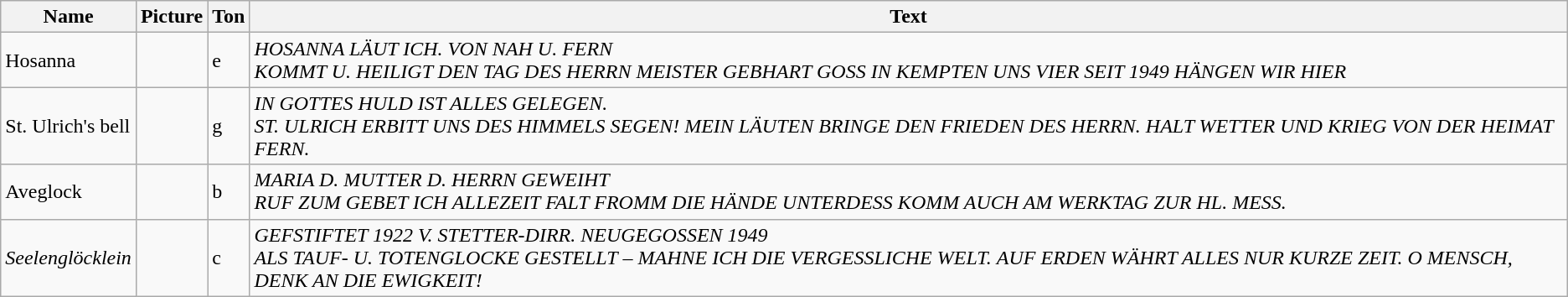<table class="wikitable">
<tr>
<th>Name</th>
<th>Picture</th>
<th>Ton</th>
<th>Text</th>
</tr>
<tr>
<td>Hosanna</td>
<td></td>
<td>e</td>
<td><em>HOSANNA LÄUT ICH. VON NAH U. FERN</em><br><em>KOMMT U. HEILIGT DEN TAG DES HERRN</em>
<em>MEISTER GEBHART GOSS IN KEMPTEN UNS VIER SEIT 1949 HÄNGEN WIR HIER</em></td>
</tr>
<tr>
<td>St. Ulrich's bell</td>
<td></td>
<td>g</td>
<td><em>IN GOTTES HULD IST ALLES GELEGEN.</em><br><em>ST. ULRICH ERBITT UNS DES HIMMELS SEGEN!</em>
<em>MEIN LÄUTEN BRINGE DEN FRIEDEN DES HERRN.</em>
<em>HALT WETTER UND KRIEG VON DER HEIMAT FERN.</em></td>
</tr>
<tr>
<td>Aveglock</td>
<td></td>
<td>b</td>
<td><em>MARIA D. MUTTER D. HERRN GEWEIHT</em><br><em>RUF ZUM GEBET ICH ALLEZEIT</em>
<em>FALT FROMM DIE HÄNDE UNTERDESS</em>
<em>KOMM AUCH AM WERKTAG ZUR HL. MESS.</em></td>
</tr>
<tr>
<td><em>Seelenglöcklein</em></td>
<td></td>
<td>c</td>
<td><em>GEFSTIFTET 1922 V. STETTER-DIRR. NEUGEGOSSEN 1949</em><br><em>ALS TAUF- U. TOTENGLOCKE GESTELLT</em>
<em>– MAHNE ICH DIE VERGESSLICHE WELT.</em>
<em>AUF ERDEN WÄHRT ALLES NUR KURZE ZEIT.</em>
<em>O MENSCH, DENK AN DIE EWIGKEIT!</em></td>
</tr>
</table>
